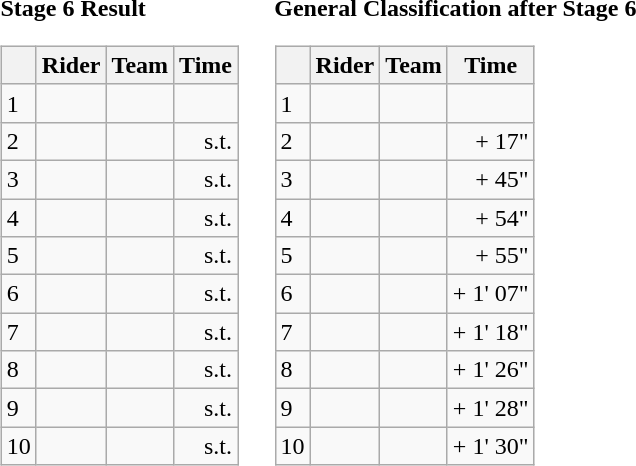<table>
<tr>
<td><strong>Stage 6 Result</strong><br><table class="wikitable">
<tr>
<th></th>
<th>Rider</th>
<th>Team</th>
<th>Time</th>
</tr>
<tr>
<td>1</td>
<td></td>
<td></td>
<td align="right"></td>
</tr>
<tr>
<td>2</td>
<td></td>
<td></td>
<td align="right">s.t.</td>
</tr>
<tr>
<td>3</td>
<td></td>
<td></td>
<td align="right">s.t.</td>
</tr>
<tr>
<td>4</td>
<td></td>
<td></td>
<td align="right">s.t.</td>
</tr>
<tr>
<td>5</td>
<td></td>
<td></td>
<td align="right">s.t.</td>
</tr>
<tr>
<td>6</td>
<td></td>
<td></td>
<td align="right">s.t.</td>
</tr>
<tr>
<td>7</td>
<td></td>
<td></td>
<td align="right">s.t.</td>
</tr>
<tr>
<td>8</td>
<td></td>
<td></td>
<td align="right">s.t.</td>
</tr>
<tr>
<td>9</td>
<td></td>
<td></td>
<td align="right">s.t.</td>
</tr>
<tr>
<td>10</td>
<td></td>
<td></td>
<td align="right">s.t.</td>
</tr>
</table>
</td>
<td></td>
<td><strong>General Classification after Stage 6</strong><br><table class="wikitable">
<tr>
<th></th>
<th>Rider</th>
<th>Team</th>
<th>Time</th>
</tr>
<tr>
<td>1</td>
<td> </td>
<td></td>
<td align="right"></td>
</tr>
<tr>
<td>2</td>
<td></td>
<td></td>
<td align="right">+ 17"</td>
</tr>
<tr>
<td>3</td>
<td></td>
<td></td>
<td align="right">+ 45"</td>
</tr>
<tr>
<td>4</td>
<td></td>
<td></td>
<td align="right">+ 54"</td>
</tr>
<tr>
<td>5</td>
<td></td>
<td></td>
<td align="right">+ 55"</td>
</tr>
<tr>
<td>6</td>
<td></td>
<td></td>
<td align="right">+ 1' 07"</td>
</tr>
<tr>
<td>7</td>
<td></td>
<td></td>
<td align="right">+ 1' 18"</td>
</tr>
<tr>
<td>8</td>
<td></td>
<td></td>
<td align="right">+ 1' 26"</td>
</tr>
<tr>
<td>9</td>
<td></td>
<td></td>
<td align="right">+ 1' 28"</td>
</tr>
<tr>
<td>10</td>
<td></td>
<td></td>
<td align="right">+ 1' 30"</td>
</tr>
</table>
</td>
</tr>
</table>
